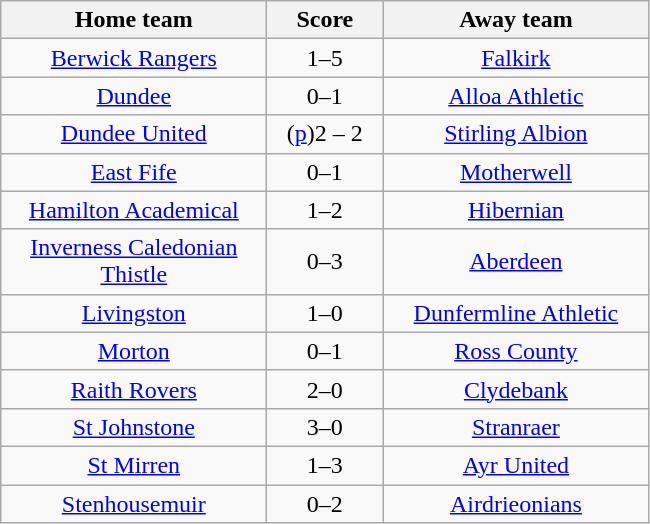<table class="wikitable" style="text-align: center">
<tr>
<th width=170>Home team</th>
<th width=70>Score</th>
<th width=170>Away team</th>
</tr>
<tr>
<td><a href='#'>Berwick Rangers</a></td>
<td>1–5</td>
<td><a href='#'>Falkirk</a></td>
</tr>
<tr>
<td><a href='#'>Dundee</a></td>
<td>0–1</td>
<td><a href='#'>Alloa Athletic</a></td>
</tr>
<tr>
<td><a href='#'>Dundee United</a></td>
<td>(<a href='#'>p</a>)2 – 2</td>
<td><a href='#'>Stirling Albion</a></td>
</tr>
<tr>
<td><a href='#'>East Fife</a></td>
<td>0–1</td>
<td><a href='#'>Motherwell</a></td>
</tr>
<tr>
<td><a href='#'>Hamilton Academical</a></td>
<td>1–2</td>
<td><a href='#'>Hibernian</a></td>
</tr>
<tr>
<td><a href='#'>Inverness Caledonian Thistle</a></td>
<td>0–3</td>
<td><a href='#'>Aberdeen</a></td>
</tr>
<tr>
<td><a href='#'>Livingston</a></td>
<td>1–0</td>
<td><a href='#'>Dunfermline Athletic</a></td>
</tr>
<tr>
<td><a href='#'>Morton</a></td>
<td>0–1</td>
<td><a href='#'>Ross County</a></td>
</tr>
<tr>
<td><a href='#'>Raith Rovers</a></td>
<td>2–0</td>
<td><a href='#'>Clydebank</a></td>
</tr>
<tr>
<td><a href='#'>St Johnstone</a></td>
<td>3–0</td>
<td><a href='#'>Stranraer</a></td>
</tr>
<tr>
<td><a href='#'>St Mirren</a></td>
<td>1–3</td>
<td><a href='#'>Ayr United</a></td>
</tr>
<tr>
<td><a href='#'>Stenhousemuir</a></td>
<td>0–2</td>
<td><a href='#'>Airdrieonians</a></td>
</tr>
</table>
